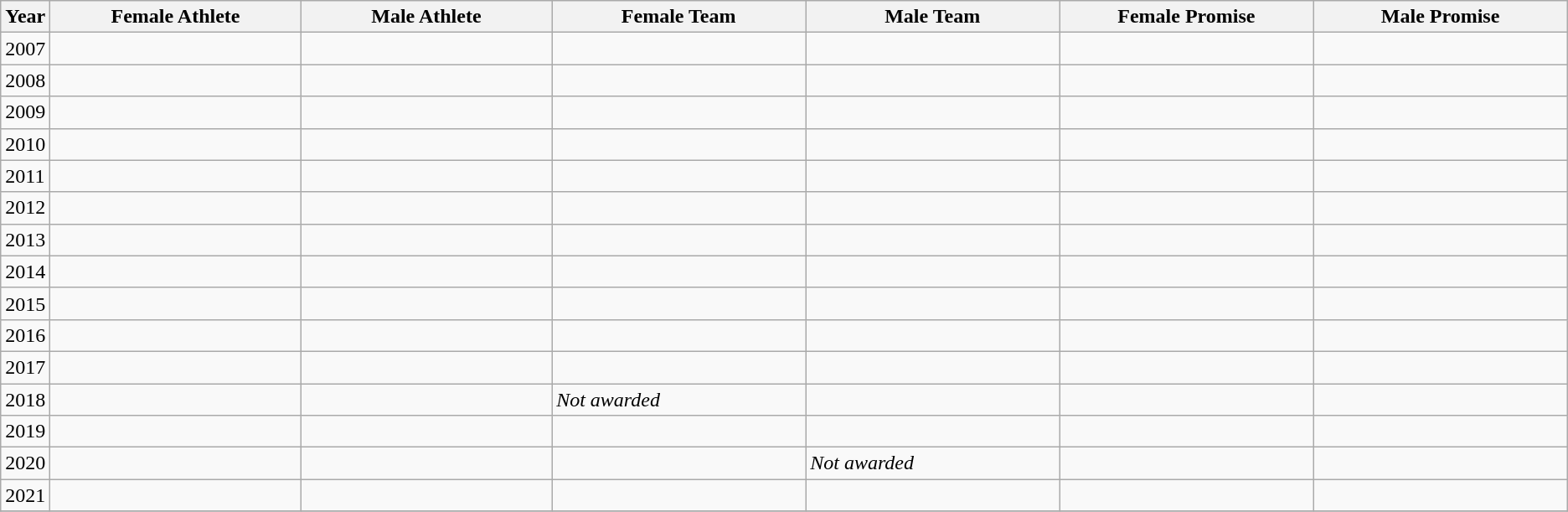<table class="wikitable sortable">
<tr>
<th style="width:30px;">Year</th>
<th width=300px>Female Athlete</th>
<th width=300px>Male Athlete</th>
<th width=300px>Female Team</th>
<th width=300px>Male Team</th>
<th width=300px>Female Promise</th>
<th width=300px>Male Promise</th>
</tr>
<tr>
<td>2007</td>
<td></td>
<td></td>
<td></td>
<td></td>
<td></td>
<td></td>
</tr>
<tr>
<td>2008</td>
<td></td>
<td></td>
<td></td>
<td></td>
<td></td>
<td></td>
</tr>
<tr>
<td>2009</td>
<td></td>
<td></td>
<td></td>
<td></td>
<td></td>
<td></td>
</tr>
<tr>
<td>2010</td>
<td></td>
<td></td>
<td></td>
<td></td>
<td></td>
<td></td>
</tr>
<tr>
<td>2011</td>
<td></td>
<td></td>
<td></td>
<td></td>
<td></td>
<td></td>
</tr>
<tr>
<td>2012</td>
<td></td>
<td></td>
<td></td>
<td></td>
<td></td>
<td></td>
</tr>
<tr>
<td>2013</td>
<td></td>
<td></td>
<td></td>
<td></td>
<td></td>
<td></td>
</tr>
<tr>
<td>2014</td>
<td></td>
<td></td>
<td></td>
<td></td>
<td></td>
<td></td>
</tr>
<tr>
<td>2015</td>
<td></td>
<td></td>
<td></td>
<td></td>
<td></td>
<td></td>
</tr>
<tr>
<td>2016</td>
<td></td>
<td></td>
<td></td>
<td></td>
<td></td>
<td></td>
</tr>
<tr>
<td>2017</td>
<td></td>
<td></td>
<td></td>
<td></td>
<td></td>
<td></td>
</tr>
<tr>
<td>2018</td>
<td></td>
<td></td>
<td><em>Not awarded</em></td>
<td></td>
<td></td>
<td></td>
</tr>
<tr>
<td>2019</td>
<td></td>
<td></td>
<td></td>
<td></td>
<td></td>
<td></td>
</tr>
<tr>
<td>2020</td>
<td></td>
<td></td>
<td></td>
<td><em>Not awarded</em></td>
<td></td>
<td></td>
</tr>
<tr>
<td>2021</td>
<td></td>
<td></td>
<td></td>
<td></td>
<td></td>
<td></td>
</tr>
<tr>
</tr>
</table>
